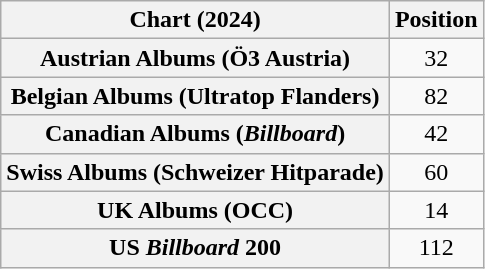<table class="wikitable sortable plainrowheaders" style="text-align:center">
<tr>
<th scope="col">Chart (2024)</th>
<th scope="col">Position</th>
</tr>
<tr>
<th scope="row">Austrian Albums (Ö3 Austria)</th>
<td>32</td>
</tr>
<tr>
<th scope="row">Belgian Albums (Ultratop Flanders)</th>
<td>82</td>
</tr>
<tr>
<th scope="row">Canadian Albums (<em>Billboard</em>)</th>
<td>42</td>
</tr>
<tr>
<th scope="row">Swiss Albums (Schweizer Hitparade)</th>
<td>60</td>
</tr>
<tr>
<th scope="row">UK Albums (OCC)</th>
<td>14</td>
</tr>
<tr>
<th scope="row">US <em>Billboard</em> 200</th>
<td>112</td>
</tr>
</table>
